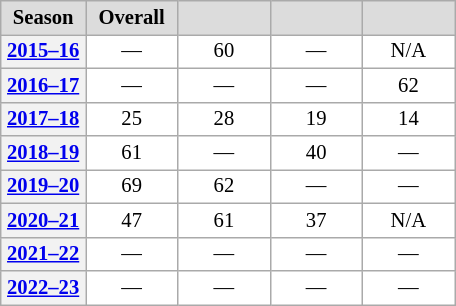<table class="wikitable plainrowheaders" style="background:#fff; font-size:86%; line-height:16px; border:gray solid 1px; border-collapse:collapse;">
<tr style="background:#ccc; text-align:center;">
<th scope="col" style="background:#dcdcdc; width:50px;">Season</th>
<th scope="col" style="background:#dcdcdc; width:55px;">Overall</th>
<th scope="col" style="background:#dcdcdc; width:55px;"></th>
<th scope="col" style="background:#dcdcdc; width:55px;"></th>
<th scope="col" style="background:#dcdcdc; width:55px;"></th>
</tr>
<tr>
<th scope=row align=center><a href='#'>2015–16</a></th>
<td align=center>—</td>
<td align=center>60</td>
<td align=center>—</td>
<td align=center>N/A</td>
</tr>
<tr>
<th scope=row align=center><a href='#'>2016–17</a></th>
<td align=center>—</td>
<td align=center>—</td>
<td align=center>—</td>
<td align=center>62</td>
</tr>
<tr>
<th scope=row align=center><a href='#'>2017–18</a></th>
<td align=center>25</td>
<td align=center>28</td>
<td align=center>19</td>
<td align=center>14</td>
</tr>
<tr>
<th scope=row align=center><a href='#'>2018–19</a></th>
<td align=center>61</td>
<td align=center>—</td>
<td align=center>40</td>
<td align=center>—</td>
</tr>
<tr>
<th scope=row align=center><a href='#'>2019–20</a></th>
<td align=center>69</td>
<td align=center>62</td>
<td align=center>—</td>
<td align=center>—</td>
</tr>
<tr>
<th scope=row align=center><a href='#'>2020–21</a></th>
<td align=center>47</td>
<td align=center>61</td>
<td align=center>37</td>
<td align=center>N/A</td>
</tr>
<tr>
<th scope=row align=center><a href='#'>2021–22</a></th>
<td align=center>—</td>
<td align=center>—</td>
<td align=center>—</td>
<td align=center>—</td>
</tr>
<tr>
<th scope=row align=center><a href='#'>2022–23</a></th>
<td align=center>—</td>
<td align=center>—</td>
<td align=center>—</td>
<td align=center>—</td>
</tr>
</table>
